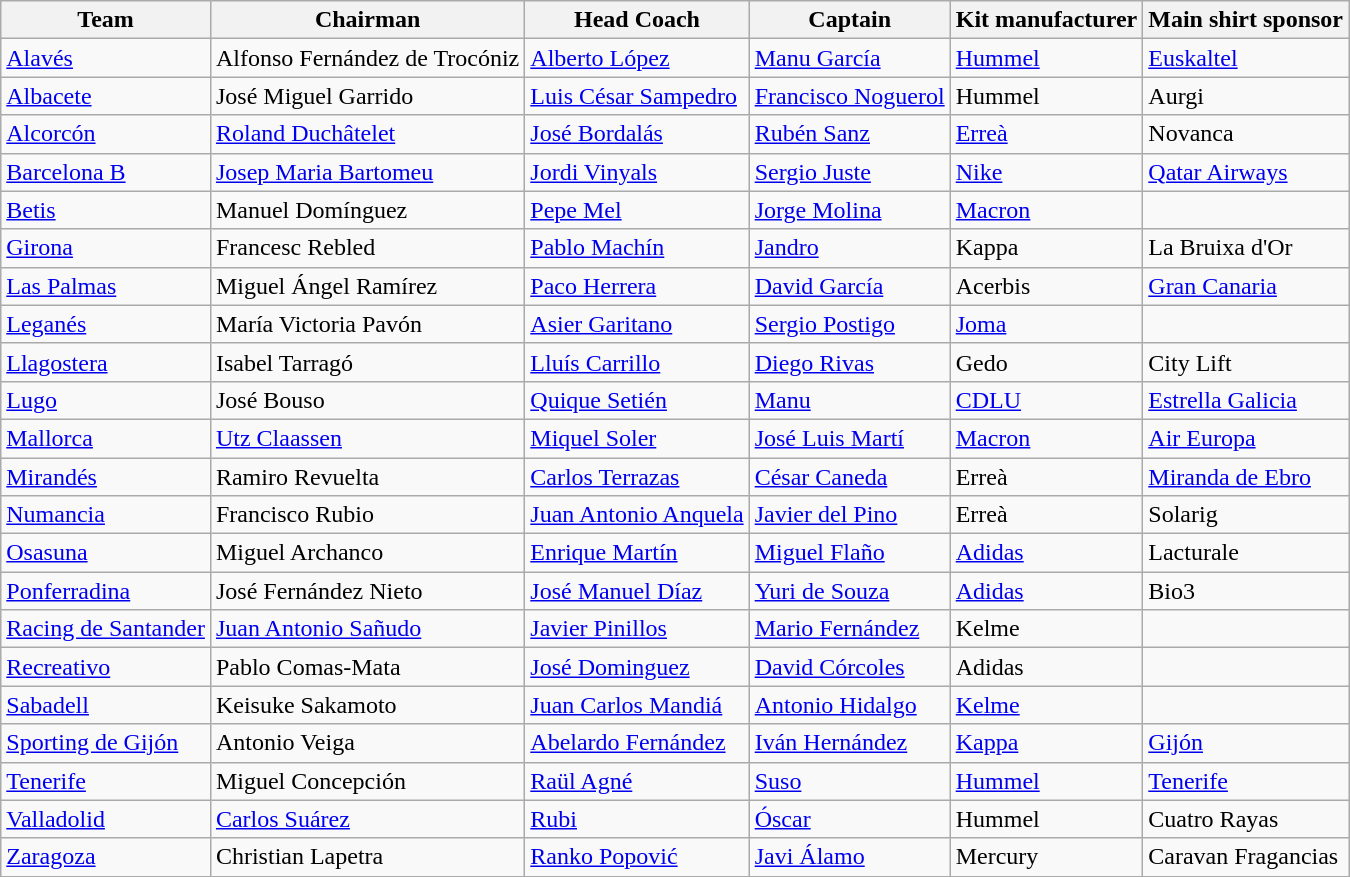<table class="wikitable sortable" style="text-align: left;">
<tr>
<th>Team</th>
<th>Chairman</th>
<th>Head Coach</th>
<th>Captain</th>
<th>Kit manufacturer</th>
<th>Main shirt sponsor</th>
</tr>
<tr>
<td><a href='#'>Alavés</a></td>
<td> Alfonso Fernández de Trocóniz</td>
<td> <a href='#'>Alberto López</a></td>
<td> <a href='#'>Manu García</a></td>
<td><a href='#'>Hummel</a></td>
<td><a href='#'>Euskaltel</a></td>
</tr>
<tr>
<td><a href='#'>Albacete</a></td>
<td> José Miguel Garrido</td>
<td> <a href='#'>Luis César Sampedro</a></td>
<td> <a href='#'>Francisco Noguerol</a></td>
<td>Hummel</td>
<td>Aurgi</td>
</tr>
<tr>
<td><a href='#'>Alcorcón</a></td>
<td> <a href='#'>Roland Duchâtelet</a></td>
<td> <a href='#'>José Bordalás</a></td>
<td> <a href='#'>Rubén Sanz</a></td>
<td><a href='#'>Erreà</a></td>
<td>Novanca</td>
</tr>
<tr>
<td><a href='#'>Barcelona B</a></td>
<td> <a href='#'>Josep Maria Bartomeu</a></td>
<td> <a href='#'>Jordi Vinyals</a></td>
<td> <a href='#'>Sergio Juste</a></td>
<td><a href='#'>Nike</a></td>
<td><a href='#'>Qatar Airways</a></td>
</tr>
<tr>
<td><a href='#'>Betis</a></td>
<td> Manuel Domínguez</td>
<td> <a href='#'>Pepe Mel</a></td>
<td> <a href='#'>Jorge Molina</a></td>
<td><a href='#'>Macron</a></td>
<td></td>
</tr>
<tr>
<td><a href='#'>Girona</a></td>
<td> Francesc Rebled</td>
<td> <a href='#'>Pablo Machín</a></td>
<td> <a href='#'>Jandro</a></td>
<td>Kappa</td>
<td>La Bruixa d'Or</td>
</tr>
<tr>
<td><a href='#'>Las Palmas</a></td>
<td> Miguel Ángel Ramírez</td>
<td> <a href='#'>Paco Herrera</a></td>
<td> <a href='#'>David García</a></td>
<td>Acerbis</td>
<td><a href='#'>Gran Canaria</a></td>
</tr>
<tr>
<td><a href='#'>Leganés</a></td>
<td> María Victoria Pavón</td>
<td> <a href='#'>Asier Garitano</a></td>
<td> <a href='#'>Sergio Postigo</a></td>
<td><a href='#'>Joma</a></td>
<td></td>
</tr>
<tr>
<td><a href='#'>Llagostera</a></td>
<td> Isabel Tarragó</td>
<td> <a href='#'>Lluís Carrillo</a></td>
<td> <a href='#'>Diego Rivas</a></td>
<td>Gedo</td>
<td>City Lift</td>
</tr>
<tr>
<td><a href='#'>Lugo</a></td>
<td> José Bouso</td>
<td> <a href='#'>Quique Setién</a></td>
<td> <a href='#'>Manu</a></td>
<td><a href='#'>CDLU</a></td>
<td><a href='#'>Estrella Galicia</a></td>
</tr>
<tr>
<td><a href='#'>Mallorca</a></td>
<td> <a href='#'>Utz Claassen</a></td>
<td> <a href='#'>Miquel Soler</a></td>
<td> <a href='#'>José Luis Martí</a></td>
<td><a href='#'>Macron</a></td>
<td><a href='#'>Air Europa</a></td>
</tr>
<tr>
<td><a href='#'>Mirandés</a></td>
<td> Ramiro Revuelta</td>
<td> <a href='#'>Carlos Terrazas</a></td>
<td> <a href='#'>César Caneda</a></td>
<td>Erreà</td>
<td><a href='#'>Miranda de Ebro</a></td>
</tr>
<tr>
<td><a href='#'>Numancia</a></td>
<td> Francisco Rubio</td>
<td> <a href='#'>Juan Antonio Anquela</a></td>
<td> <a href='#'>Javier del Pino</a></td>
<td>Erreà</td>
<td>Solarig</td>
</tr>
<tr>
<td><a href='#'>Osasuna</a></td>
<td> Miguel Archanco</td>
<td> <a href='#'>Enrique Martín</a></td>
<td> <a href='#'>Miguel Flaño</a></td>
<td><a href='#'>Adidas</a></td>
<td>Lacturale</td>
</tr>
<tr>
<td><a href='#'>Ponferradina</a></td>
<td> José Fernández Nieto</td>
<td> <a href='#'>José Manuel Díaz</a></td>
<td> <a href='#'>Yuri de Souza</a></td>
<td><a href='#'>Adidas</a></td>
<td>Bio3</td>
</tr>
<tr>
<td><a href='#'>Racing de Santander</a></td>
<td> <a href='#'>Juan Antonio Sañudo</a></td>
<td> <a href='#'>Javier Pinillos</a></td>
<td> <a href='#'>Mario Fernández</a></td>
<td>Kelme</td>
<td></td>
</tr>
<tr>
<td><a href='#'>Recreativo</a></td>
<td> Pablo Comas-Mata</td>
<td> <a href='#'>José Dominguez</a></td>
<td> <a href='#'>David Córcoles</a></td>
<td>Adidas</td>
<td></td>
</tr>
<tr>
<td><a href='#'>Sabadell</a></td>
<td> Keisuke Sakamoto</td>
<td> <a href='#'>Juan Carlos Mandiá</a></td>
<td> <a href='#'>Antonio Hidalgo</a></td>
<td><a href='#'>Kelme</a></td>
<td></td>
</tr>
<tr>
<td><a href='#'>Sporting de Gijón</a></td>
<td> Antonio Veiga</td>
<td> <a href='#'>Abelardo Fernández</a></td>
<td> <a href='#'>Iván Hernández</a></td>
<td><a href='#'>Kappa</a></td>
<td><a href='#'>Gijón</a></td>
</tr>
<tr>
<td><a href='#'>Tenerife</a></td>
<td> Miguel Concepción</td>
<td> <a href='#'>Raül Agné</a></td>
<td> <a href='#'>Suso</a></td>
<td><a href='#'>Hummel</a></td>
<td><a href='#'>Tenerife</a></td>
</tr>
<tr>
<td><a href='#'>Valladolid</a></td>
<td> <a href='#'>Carlos Suárez</a></td>
<td> <a href='#'>Rubi</a></td>
<td> <a href='#'>Óscar</a></td>
<td>Hummel</td>
<td>Cuatro Rayas</td>
</tr>
<tr>
<td><a href='#'>Zaragoza</a></td>
<td> Christian Lapetra</td>
<td> <a href='#'>Ranko Popović</a></td>
<td> <a href='#'>Javi Álamo</a></td>
<td>Mercury</td>
<td>Caravan Fragancias</td>
</tr>
</table>
